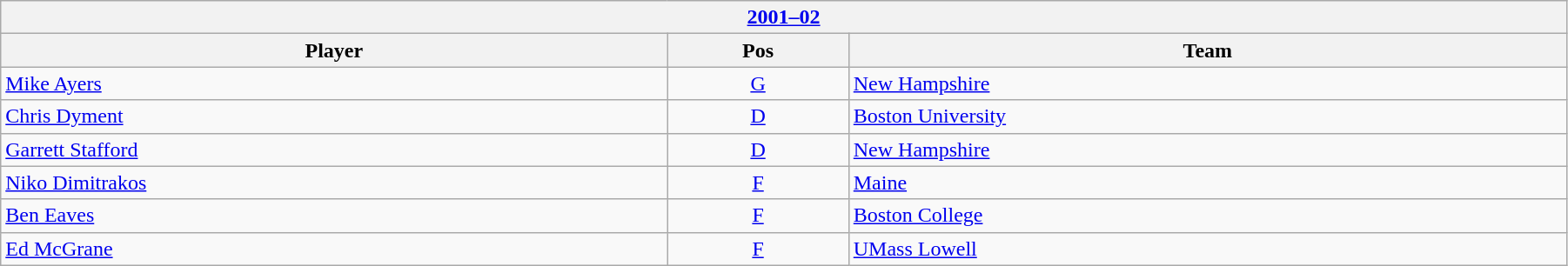<table class="wikitable" width=95%>
<tr>
<th colspan=3><a href='#'>2001–02</a></th>
</tr>
<tr>
<th>Player</th>
<th>Pos</th>
<th>Team</th>
</tr>
<tr>
<td><a href='#'>Mike Ayers</a></td>
<td align=center><a href='#'>G</a></td>
<td><a href='#'>New Hampshire</a></td>
</tr>
<tr>
<td><a href='#'>Chris Dyment</a></td>
<td align=center><a href='#'>D</a></td>
<td><a href='#'>Boston University</a></td>
</tr>
<tr>
<td><a href='#'>Garrett Stafford</a></td>
<td align=center><a href='#'>D</a></td>
<td><a href='#'>New Hampshire</a></td>
</tr>
<tr>
<td><a href='#'>Niko Dimitrakos</a></td>
<td align=center><a href='#'>F</a></td>
<td><a href='#'>Maine</a></td>
</tr>
<tr>
<td><a href='#'>Ben Eaves</a></td>
<td align=center><a href='#'>F</a></td>
<td><a href='#'>Boston College</a></td>
</tr>
<tr>
<td><a href='#'>Ed McGrane</a></td>
<td align=center><a href='#'>F</a></td>
<td><a href='#'>UMass Lowell</a></td>
</tr>
</table>
